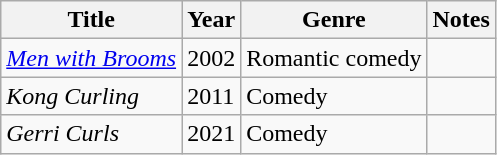<table class="wikitable sortable">
<tr>
<th>Title</th>
<th>Year</th>
<th>Genre</th>
<th>Notes</th>
</tr>
<tr>
<td><em><a href='#'>Men with Brooms</a></em></td>
<td>2002</td>
<td>Romantic comedy</td>
<td></td>
</tr>
<tr>
<td><em>Kong Curling</em></td>
<td>2011</td>
<td>Comedy</td>
<td></td>
</tr>
<tr>
<td><em>Gerri Curls</em></td>
<td>2021</td>
<td>Comedy</td>
<td></td>
</tr>
</table>
